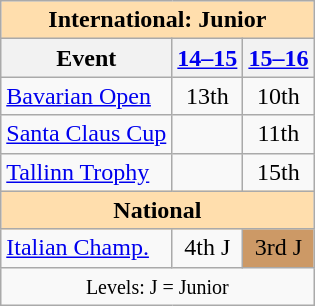<table class="wikitable" style="text-align:center">
<tr>
<th colspan="3" style="background:#ffdead; text-align:center;">International: Junior</th>
</tr>
<tr>
<th>Event</th>
<th><a href='#'>14–15</a></th>
<th><a href='#'>15–16</a></th>
</tr>
<tr>
<td align=left><a href='#'>Bavarian Open</a></td>
<td>13th</td>
<td>10th</td>
</tr>
<tr>
<td align=left><a href='#'>Santa Claus Cup</a></td>
<td></td>
<td>11th</td>
</tr>
<tr>
<td align=left><a href='#'>Tallinn Trophy</a></td>
<td></td>
<td>15th</td>
</tr>
<tr>
<th colspan="3" style="background:#ffdead; text-align:center;">National</th>
</tr>
<tr>
<td align=left><a href='#'>Italian Champ.</a></td>
<td>4th J</td>
<td bgcolor=cc9966>3rd J</td>
</tr>
<tr>
<td colspan=3 align=center><small> Levels: J = Junior </small></td>
</tr>
</table>
